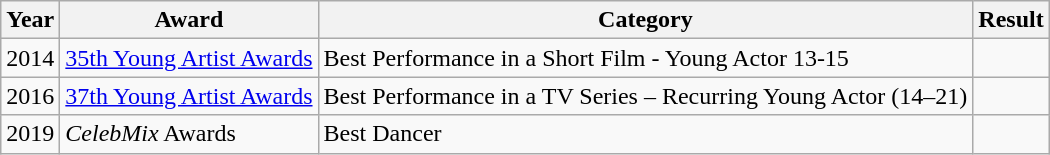<table class="wikitable" align="center">
<tr>
<th>Year</th>
<th>Award</th>
<th>Category</th>
<th>Result</th>
</tr>
<tr>
<td>2014</td>
<td><a href='#'>35th Young Artist Awards</a></td>
<td>Best Performance in a Short Film - Young Actor 13-15</td>
<td></td>
</tr>
<tr>
<td>2016</td>
<td><a href='#'>37th Young Artist Awards</a></td>
<td>Best Performance in a TV Series – Recurring Young Actor (14–21)</td>
<td></td>
</tr>
<tr>
<td>2019</td>
<td><em>CelebMix</em> Awards</td>
<td>Best Dancer</td>
<td></td>
</tr>
</table>
